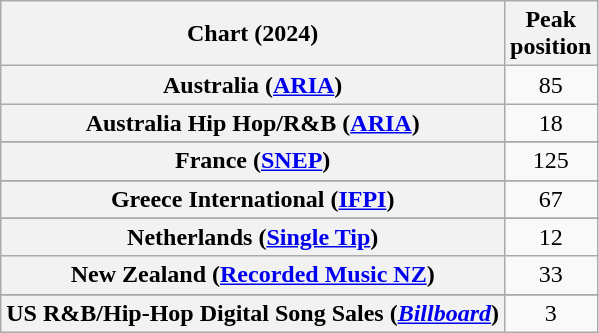<table class="wikitable sortable plainrowheaders" style="text-align:center">
<tr>
<th scope="col">Chart (2024)</th>
<th scope="col">Peak<br>position</th>
</tr>
<tr>
<th scope="row">Australia (<a href='#'>ARIA</a>)</th>
<td>85</td>
</tr>
<tr>
<th scope="row">Australia Hip Hop/R&B (<a href='#'>ARIA</a>)</th>
<td>18</td>
</tr>
<tr>
</tr>
<tr>
<th scope="row">France (<a href='#'>SNEP</a>)</th>
<td>125</td>
</tr>
<tr>
</tr>
<tr>
<th scope="row">Greece International (<a href='#'>IFPI</a>)</th>
<td>67</td>
</tr>
<tr>
</tr>
<tr>
<th scope="row">Netherlands (<a href='#'>Single Tip</a>)</th>
<td>12</td>
</tr>
<tr>
<th scope="row">New Zealand (<a href='#'>Recorded Music NZ</a>)</th>
<td>33</td>
</tr>
<tr>
</tr>
<tr>
</tr>
<tr>
</tr>
<tr>
</tr>
<tr>
</tr>
<tr>
<th scope="row">US R&B/Hip-Hop Digital Song Sales (<em><a href='#'>Billboard</a></em>)</th>
<td>3</td>
</tr>
</table>
